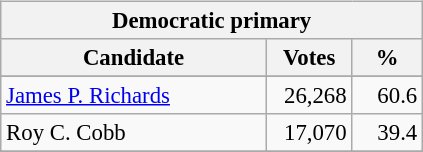<table class="wikitable" align="left" style="margin: 1em 1em 1em 0; font-size: 95%;">
<tr>
<th colspan="3">Democratic primary</th>
</tr>
<tr>
<th colspan="1" style="width: 170px">Candidate</th>
<th style="width: 50px">Votes</th>
<th style="width: 40px">%</th>
</tr>
<tr>
</tr>
<tr>
<td><a href='#'>James P. Richards</a></td>
<td align="right">26,268</td>
<td align="right">60.6</td>
</tr>
<tr>
<td>Roy C. Cobb</td>
<td align="right">17,070</td>
<td align="right">39.4</td>
</tr>
<tr>
</tr>
</table>
